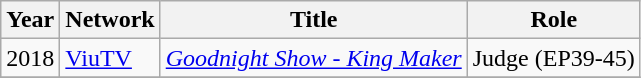<table class="wikitable plainrowheaders">
<tr>
<th scope="col">Year</th>
<th scope="col">Network</th>
<th scope="col">Title</th>
<th scope="col">Role</th>
</tr>
<tr>
<td>2018</td>
<td><a href='#'>ViuTV</a></td>
<td><em><a href='#'>Goodnight Show - King Maker</a></em></td>
<td>Judge (EP39-45)</td>
</tr>
<tr>
</tr>
</table>
